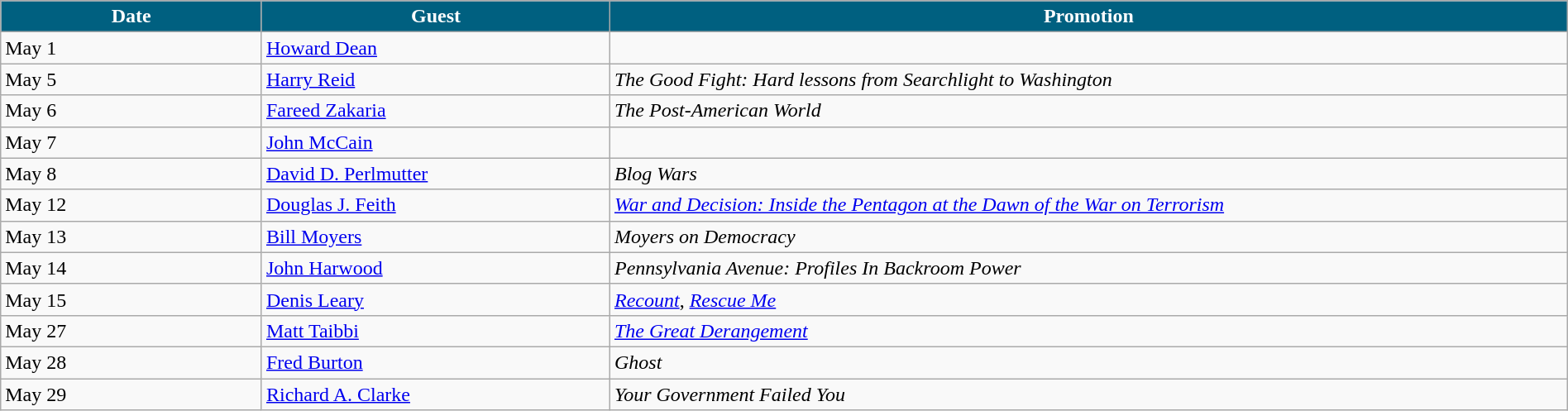<table class="wikitable" width="100%">
<tr>
<th width="15%" style="background:#006080; color:#FFFFFF">Date</th>
<th width="20%" style="background:#006080; color:#FFFFFF">Guest</th>
<th width="55%" style="background:#006080; color:#FFFFFF">Promotion</th>
</tr>
<tr>
<td>May 1</td>
<td><a href='#'>Howard Dean</a></td>
<td></td>
</tr>
<tr>
<td>May 5</td>
<td><a href='#'>Harry Reid</a></td>
<td><em>The Good Fight: Hard lessons from Searchlight to Washington</em></td>
</tr>
<tr>
<td>May 6</td>
<td><a href='#'>Fareed Zakaria</a></td>
<td><em>The Post-American World</em></td>
</tr>
<tr>
<td>May 7</td>
<td><a href='#'>John McCain</a></td>
<td></td>
</tr>
<tr>
<td>May 8</td>
<td><a href='#'>David D. Perlmutter</a></td>
<td><em>Blog Wars</em></td>
</tr>
<tr>
<td>May 12</td>
<td><a href='#'>Douglas J. Feith</a></td>
<td><em><a href='#'>War and Decision: Inside the Pentagon at the Dawn of the War on Terrorism</a></em></td>
</tr>
<tr>
<td>May 13</td>
<td><a href='#'>Bill Moyers</a></td>
<td><em>Moyers on Democracy</em></td>
</tr>
<tr>
<td>May 14</td>
<td><a href='#'>John Harwood</a></td>
<td><em>Pennsylvania Avenue: Profiles In Backroom Power</em></td>
</tr>
<tr>
<td>May 15</td>
<td><a href='#'>Denis Leary</a></td>
<td><em><a href='#'>Recount</a></em>, <em><a href='#'>Rescue Me</a></em></td>
</tr>
<tr>
<td>May 27</td>
<td><a href='#'>Matt Taibbi</a></td>
<td><em><a href='#'>The Great Derangement</a></em></td>
</tr>
<tr>
<td>May 28</td>
<td><a href='#'>Fred Burton</a></td>
<td><em>Ghost</em></td>
</tr>
<tr>
<td>May 29</td>
<td><a href='#'>Richard A. Clarke</a></td>
<td><em>Your Government Failed You</em></td>
</tr>
</table>
